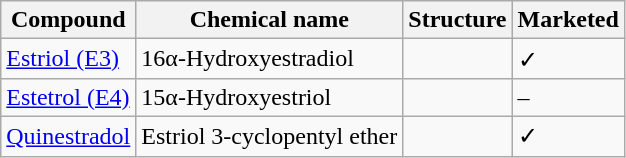<table class="wikitable">
<tr>
<th>Compound</th>
<th>Chemical name</th>
<th>Structure</th>
<th>Marketed</th>
</tr>
<tr>
<td><a href='#'>Estriol (E3)</a></td>
<td>16α-Hydroxyestradiol</td>
<td></td>
<td>✓</td>
</tr>
<tr>
<td><a href='#'>Estetrol (E4)</a></td>
<td>15α-Hydroxyestriol</td>
<td></td>
<td>–</td>
</tr>
<tr>
<td><a href='#'>Quinestradol</a></td>
<td>Estriol 3-cyclopentyl ether</td>
<td></td>
<td>✓</td>
</tr>
</table>
